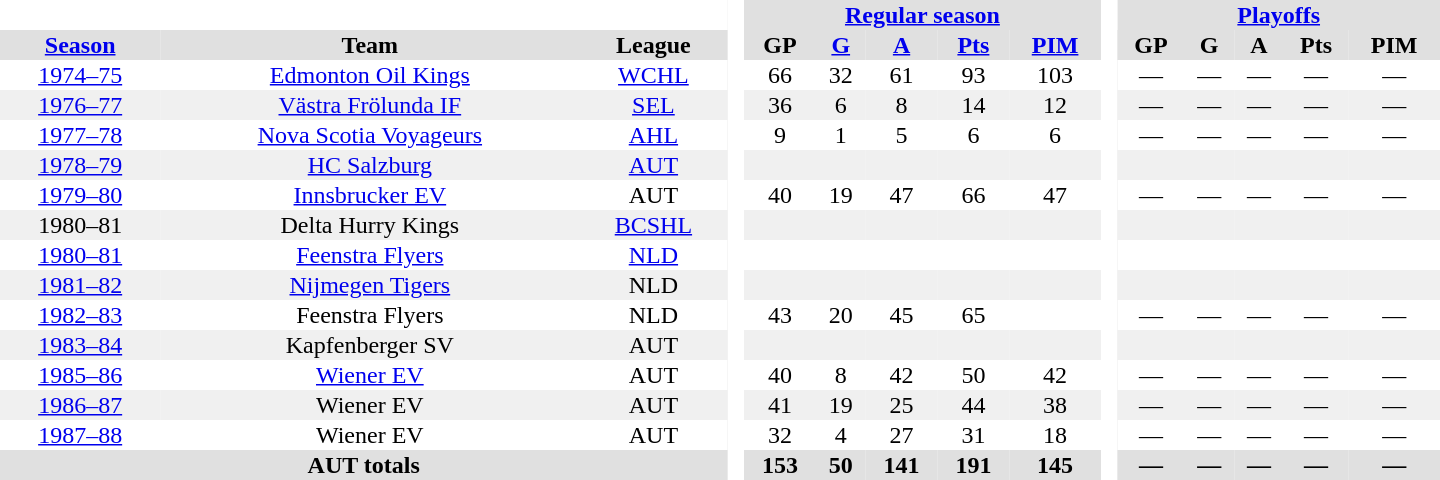<table border="0" cellpadding="1" cellspacing="0" style="text-align:center; width:60em">
<tr bgcolor="#e0e0e0">
<th colspan="3" bgcolor="#ffffff"> </th>
<th rowspan="99" bgcolor="#ffffff"> </th>
<th colspan="5"><a href='#'>Regular season</a></th>
<th rowspan="99" bgcolor="#ffffff"> </th>
<th colspan="5"><a href='#'>Playoffs</a></th>
</tr>
<tr bgcolor="#e0e0e0">
<th><a href='#'>Season</a></th>
<th>Team</th>
<th>League</th>
<th>GP</th>
<th><a href='#'>G</a></th>
<th><a href='#'>A</a></th>
<th><a href='#'>Pts</a></th>
<th><a href='#'>PIM</a></th>
<th>GP</th>
<th>G</th>
<th>A</th>
<th>Pts</th>
<th>PIM</th>
</tr>
<tr>
<td><a href='#'>1974–75</a></td>
<td><a href='#'>Edmonton Oil Kings</a></td>
<td><a href='#'>WCHL</a></td>
<td>66</td>
<td>32</td>
<td>61</td>
<td>93</td>
<td>103</td>
<td>—</td>
<td>—</td>
<td>—</td>
<td>—</td>
<td>—</td>
</tr>
<tr style="background:#f0f0f0;">
<td><a href='#'>1976–77</a></td>
<td><a href='#'>Västra Frölunda IF</a></td>
<td><a href='#'>SEL</a></td>
<td>36</td>
<td>6</td>
<td>8</td>
<td>14</td>
<td>12</td>
<td>—</td>
<td>—</td>
<td>—</td>
<td>—</td>
<td>—</td>
</tr>
<tr>
<td><a href='#'>1977–78</a></td>
<td><a href='#'>Nova Scotia Voyageurs</a></td>
<td><a href='#'>AHL</a></td>
<td>9</td>
<td>1</td>
<td>5</td>
<td>6</td>
<td>6</td>
<td>—</td>
<td>—</td>
<td>—</td>
<td>—</td>
<td>—</td>
</tr>
<tr style="background:#f0f0f0;">
<td><a href='#'>1978–79</a></td>
<td><a href='#'>HC Salzburg</a></td>
<td><a href='#'>AUT</a></td>
<td></td>
<td></td>
<td></td>
<td></td>
<td></td>
<td></td>
<td></td>
<td></td>
<td></td>
<td></td>
</tr>
<tr>
<td><a href='#'>1979–80</a></td>
<td><a href='#'>Innsbrucker EV</a></td>
<td>AUT</td>
<td>40</td>
<td>19</td>
<td>47</td>
<td>66</td>
<td>47</td>
<td>—</td>
<td>—</td>
<td>—</td>
<td>—</td>
<td>—</td>
</tr>
<tr style="background:#f0f0f0;">
<td>1980–81</td>
<td>Delta Hurry Kings</td>
<td><a href='#'>BCSHL</a></td>
<td></td>
<td></td>
<td></td>
<td></td>
<td></td>
<td></td>
<td></td>
<td></td>
<td></td>
<td></td>
</tr>
<tr>
<td><a href='#'>1980–81</a></td>
<td><a href='#'>Feenstra Flyers</a></td>
<td><a href='#'>NLD</a></td>
<td></td>
<td></td>
<td></td>
<td></td>
<td></td>
<td></td>
<td></td>
<td></td>
<td></td>
<td></td>
</tr>
<tr style="background:#f0f0f0;">
<td><a href='#'>1981–82</a></td>
<td><a href='#'>Nijmegen Tigers</a></td>
<td>NLD</td>
<td></td>
<td></td>
<td></td>
<td></td>
<td></td>
<td></td>
<td></td>
<td></td>
<td></td>
<td></td>
</tr>
<tr>
<td><a href='#'>1982–83</a></td>
<td>Feenstra Flyers</td>
<td>NLD</td>
<td>43</td>
<td>20</td>
<td>45</td>
<td>65</td>
<td></td>
<td>—</td>
<td>—</td>
<td>—</td>
<td>—</td>
<td>—</td>
</tr>
<tr style="background:#f0f0f0;">
<td><a href='#'>1983–84</a></td>
<td>Kapfenberger SV</td>
<td>AUT</td>
<td></td>
<td></td>
<td></td>
<td></td>
<td></td>
<td></td>
<td></td>
<td></td>
<td></td>
<td></td>
</tr>
<tr>
<td><a href='#'>1985–86</a></td>
<td><a href='#'>Wiener EV</a></td>
<td>AUT</td>
<td>40</td>
<td>8</td>
<td>42</td>
<td>50</td>
<td>42</td>
<td>—</td>
<td>—</td>
<td>—</td>
<td>—</td>
<td>—</td>
</tr>
<tr style="background:#f0f0f0;">
<td><a href='#'>1986–87</a></td>
<td>Wiener EV</td>
<td>AUT</td>
<td>41</td>
<td>19</td>
<td>25</td>
<td>44</td>
<td>38</td>
<td>—</td>
<td>—</td>
<td>—</td>
<td>—</td>
<td>—</td>
</tr>
<tr>
<td><a href='#'>1987–88</a></td>
<td>Wiener EV</td>
<td>AUT</td>
<td>32</td>
<td>4</td>
<td>27</td>
<td>31</td>
<td>18</td>
<td>—</td>
<td>—</td>
<td>—</td>
<td>—</td>
<td>—</td>
</tr>
<tr style="background:#e0e0e0;">
<th colspan="3">AUT totals</th>
<th>153</th>
<th>50</th>
<th>141</th>
<th>191</th>
<th>145</th>
<th>—</th>
<th>—</th>
<th>—</th>
<th>—</th>
<th>—</th>
</tr>
</table>
